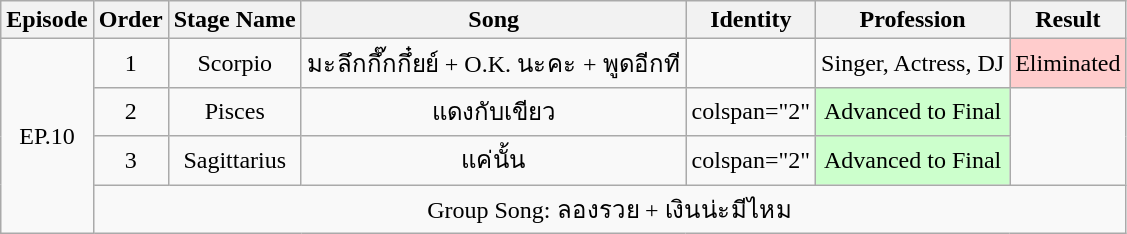<table class="wikitable" style="text-align:center;">
<tr>
<th>Episode</th>
<th>Order</th>
<th>Stage Name</th>
<th>Song</th>
<th>Identity</th>
<th>Profession</th>
<th>Result</th>
</tr>
<tr>
<td rowspan="4">EP.10</td>
<td>1</td>
<td>Scorpio</td>
<td>มะลึกกึ๊กกึ๋ยย์ + O.K. นะคะ + พูดอีกที</td>
<td style="text-align:center;"></td>
<td style="text-align:center;">Singer, Actress, DJ</td>
<td style="text-align:center; background:#ffcccc;">Eliminated</td>
</tr>
<tr>
<td>2</td>
<td>Pisces</td>
<td>แดงกับเขียว</td>
<td>colspan="2"  </td>
<td style="text-align:center; background:#ccffcc;">Advanced to Final</td>
</tr>
<tr>
<td>3</td>
<td>Sagittarius</td>
<td>แค่นั้น</td>
<td>colspan="2"  </td>
<td style="text-align:center; background:#ccffcc;">Advanced to Final</td>
</tr>
<tr>
<td colspan="6">Group Song: ลองรวย + เงินน่ะมีไหม</td>
</tr>
</table>
